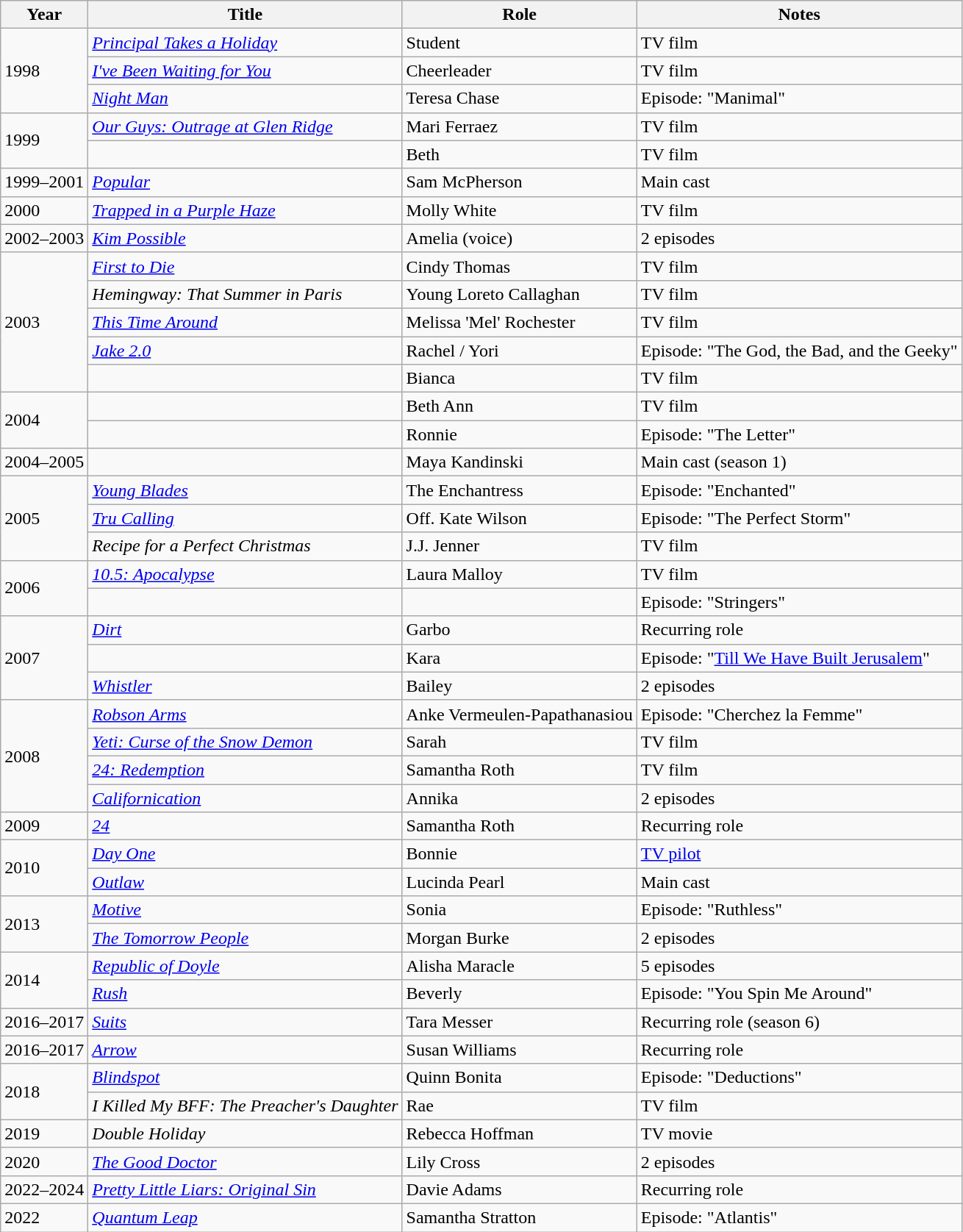<table class="wikitable sortable">
<tr>
<th>Year</th>
<th>Title</th>
<th>Role</th>
<th class="unsortable">Notes</th>
</tr>
<tr>
<td rowspan="3">1998</td>
<td><em><a href='#'>Principal Takes a Holiday</a></em></td>
<td>Student</td>
<td>TV film</td>
</tr>
<tr>
<td><em><a href='#'>I've Been Waiting for You</a></em></td>
<td>Cheerleader</td>
<td>TV film</td>
</tr>
<tr>
<td><em><a href='#'>Night Man</a></em></td>
<td>Teresa Chase</td>
<td>Episode: "Manimal"</td>
</tr>
<tr>
<td rowspan="2">1999</td>
<td><em><a href='#'>Our Guys: Outrage at Glen Ridge</a></em></td>
<td>Mari Ferraez</td>
<td>TV film</td>
</tr>
<tr>
<td><em></em></td>
<td>Beth</td>
<td>TV film</td>
</tr>
<tr>
<td>1999–2001</td>
<td><em><a href='#'>Popular</a></em></td>
<td>Sam McPherson</td>
<td>Main cast</td>
</tr>
<tr>
<td>2000</td>
<td><em><a href='#'>Trapped in a Purple Haze</a></em></td>
<td>Molly White</td>
<td>TV film</td>
</tr>
<tr>
<td>2002–2003</td>
<td><em><a href='#'>Kim Possible</a></em></td>
<td>Amelia (voice)</td>
<td>2 episodes</td>
</tr>
<tr>
<td rowspan="5">2003</td>
<td><em><a href='#'>First to Die</a></em></td>
<td>Cindy Thomas</td>
<td>TV film</td>
</tr>
<tr>
<td><em>Hemingway: That Summer in Paris</em></td>
<td>Young Loreto Callaghan</td>
<td>TV film</td>
</tr>
<tr>
<td><em><a href='#'>This Time Around</a></em></td>
<td>Melissa 'Mel' Rochester</td>
<td>TV film</td>
</tr>
<tr>
<td><em><a href='#'>Jake 2.0</a></em></td>
<td>Rachel / Yori</td>
<td>Episode: "The God, the Bad, and the Geeky"</td>
</tr>
<tr>
<td><em></em></td>
<td>Bianca</td>
<td>TV film</td>
</tr>
<tr>
<td rowspan="2">2004</td>
<td><em></em></td>
<td>Beth Ann</td>
<td>TV film</td>
</tr>
<tr>
<td><em></em></td>
<td>Ronnie</td>
<td>Episode: "The Letter"</td>
</tr>
<tr>
<td>2004–2005</td>
<td><em></em></td>
<td>Maya Kandinski</td>
<td>Main cast (season 1)</td>
</tr>
<tr>
<td rowspan="3">2005</td>
<td><em><a href='#'>Young Blades</a></em></td>
<td>The Enchantress</td>
<td>Episode: "Enchanted"</td>
</tr>
<tr>
<td><em><a href='#'>Tru Calling</a></em></td>
<td>Off. Kate Wilson</td>
<td>Episode: "The Perfect Storm"</td>
</tr>
<tr>
<td><em>Recipe for a Perfect Christmas</em></td>
<td>J.J. Jenner</td>
<td>TV film</td>
</tr>
<tr>
<td rowspan="2">2006</td>
<td><em><a href='#'>10.5: Apocalypse</a></em></td>
<td>Laura Malloy</td>
<td>TV film</td>
</tr>
<tr>
<td><em></em></td>
<td></td>
<td>Episode: "Stringers"</td>
</tr>
<tr>
<td rowspan="3">2007</td>
<td><em><a href='#'>Dirt</a></em></td>
<td>Garbo</td>
<td>Recurring role</td>
</tr>
<tr>
<td><em></em></td>
<td>Kara</td>
<td>Episode: "<a href='#'>Till We Have Built Jerusalem</a>"</td>
</tr>
<tr>
<td><em><a href='#'>Whistler</a></em></td>
<td>Bailey</td>
<td>2 episodes</td>
</tr>
<tr>
<td rowspan="4">2008</td>
<td><em><a href='#'>Robson Arms</a></em></td>
<td>Anke Vermeulen-Papathanasiou</td>
<td>Episode: "Cherchez la Femme"</td>
</tr>
<tr>
<td><em><a href='#'>Yeti: Curse of the Snow Demon</a></em></td>
<td>Sarah</td>
<td>TV film</td>
</tr>
<tr>
<td><em><a href='#'>24: Redemption</a></em></td>
<td>Samantha Roth</td>
<td>TV film</td>
</tr>
<tr>
<td><em><a href='#'>Californication</a></em></td>
<td>Annika</td>
<td>2 episodes</td>
</tr>
<tr>
<td>2009</td>
<td><em><a href='#'>24</a></em></td>
<td>Samantha Roth</td>
<td>Recurring role</td>
</tr>
<tr>
<td rowspan="2">2010</td>
<td><em><a href='#'>Day One</a></em></td>
<td>Bonnie</td>
<td><a href='#'>TV pilot</a></td>
</tr>
<tr>
<td><em><a href='#'>Outlaw</a></em></td>
<td>Lucinda Pearl</td>
<td>Main cast</td>
</tr>
<tr>
<td rowspan="2">2013</td>
<td><em><a href='#'>Motive</a></em></td>
<td>Sonia</td>
<td>Episode: "Ruthless"</td>
</tr>
<tr>
<td data-sort-value="Tomorrow People, The"><em><a href='#'>The Tomorrow People</a></em></td>
<td>Morgan Burke</td>
<td>2 episodes</td>
</tr>
<tr>
<td rowspan="2">2014</td>
<td><em> <a href='#'>Republic of Doyle</a></em></td>
<td>Alisha Maracle</td>
<td>5 episodes</td>
</tr>
<tr>
<td><em><a href='#'>Rush</a></em></td>
<td>Beverly</td>
<td>Episode: "You Spin Me Around"</td>
</tr>
<tr>
<td>2016–2017</td>
<td><em><a href='#'>Suits</a></em></td>
<td>Tara Messer</td>
<td>Recurring role (season 6)</td>
</tr>
<tr>
<td>2016–2017</td>
<td><em><a href='#'>Arrow</a></em></td>
<td>Susan Williams</td>
<td>Recurring role</td>
</tr>
<tr>
<td rowspan="2">2018</td>
<td><em><a href='#'>Blindspot</a></em></td>
<td>Quinn Bonita</td>
<td>Episode: "Deductions"</td>
</tr>
<tr>
<td><em>I Killed My BFF: The Preacher's Daughter</em></td>
<td>Rae</td>
<td>TV film</td>
</tr>
<tr>
<td>2019</td>
<td><em>Double Holiday</em></td>
<td>Rebecca Hoffman</td>
<td>TV movie</td>
</tr>
<tr>
<td>2020</td>
<td data-sort-value="Good Doctor, The"><em><a href='#'>The Good Doctor</a></em></td>
<td>Lily Cross</td>
<td>2 episodes</td>
</tr>
<tr>
<td>2022–2024</td>
<td><em><a href='#'>Pretty Little Liars: Original Sin</a></em></td>
<td>Davie Adams</td>
<td>Recurring role</td>
</tr>
<tr>
<td>2022</td>
<td><em><a href='#'>Quantum Leap</a></em></td>
<td>Samantha Stratton</td>
<td>Episode: "Atlantis"</td>
</tr>
</table>
